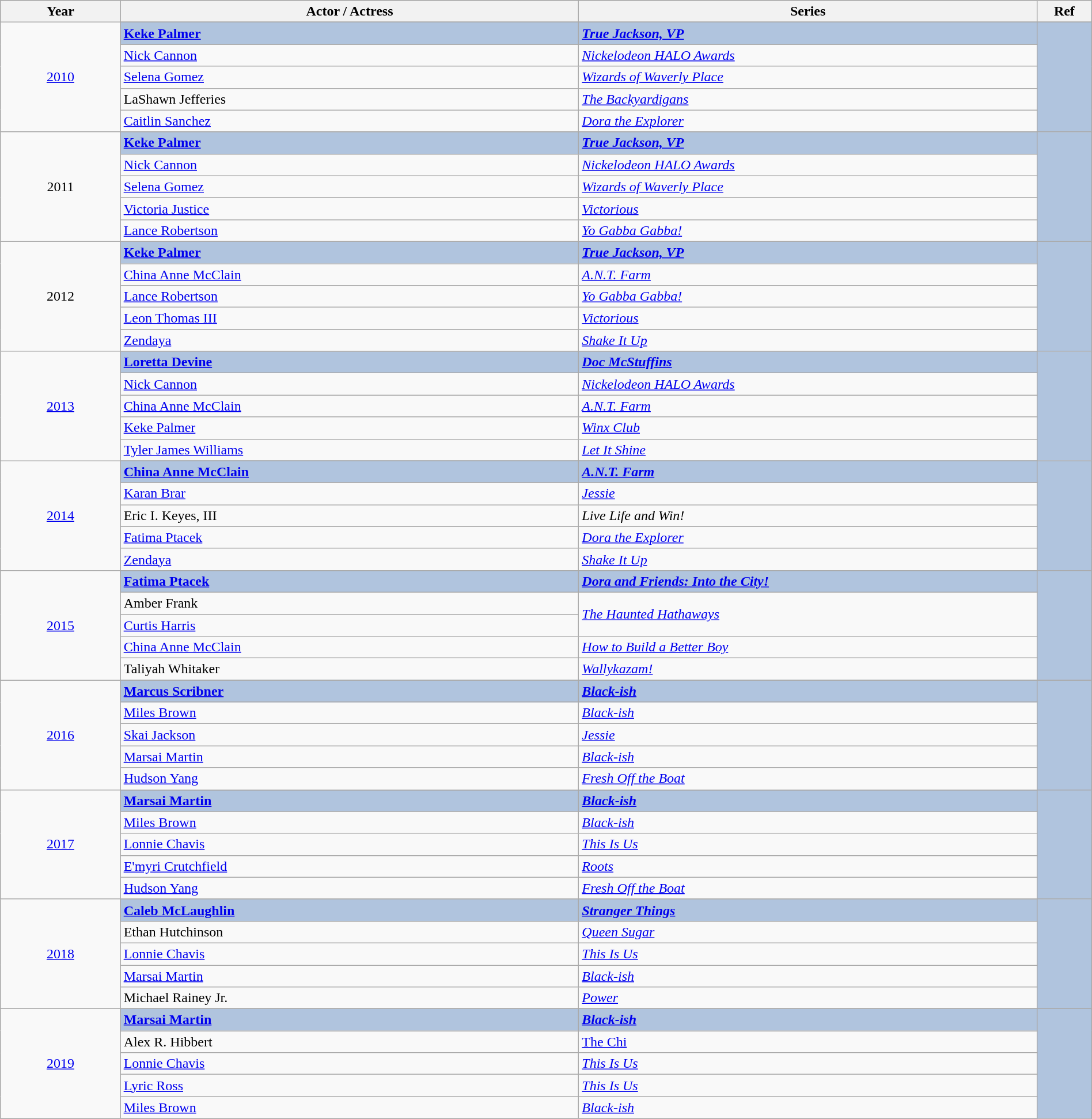<table class="wikitable" style="width:100%;">
<tr style="background:#bebebe;">
<th style="width:11%;">Year</th>
<th style="width:42%;">Actor / Actress</th>
<th style="width:42%;">Series</th>
<th style="width:5%;">Ref</th>
</tr>
<tr>
<td rowspan="6" align="center"><a href='#'>2010</a></td>
</tr>
<tr style="background:#B0C4DE">
<td><strong><a href='#'>Keke Palmer</a></strong></td>
<td><strong><em><a href='#'>True Jackson, VP</a></em></strong></td>
<td rowspan="6" align="center"></td>
</tr>
<tr>
<td><a href='#'>Nick Cannon</a></td>
<td><em><a href='#'>Nickelodeon HALO Awards</a></em></td>
</tr>
<tr>
<td><a href='#'>Selena Gomez</a></td>
<td><em><a href='#'>Wizards of Waverly Place</a></em></td>
</tr>
<tr>
<td>LaShawn Jefferies</td>
<td><em><a href='#'>The Backyardigans</a></em></td>
</tr>
<tr>
<td><a href='#'>Caitlin Sanchez</a></td>
<td><em><a href='#'>Dora the Explorer</a></em></td>
</tr>
<tr>
<td rowspan="6" align="center">2011</td>
</tr>
<tr style="background:#B0C4DE">
<td><strong><a href='#'>Keke Palmer</a></strong></td>
<td><strong><em><a href='#'>True Jackson, VP</a></em></strong></td>
<td rowspan="6" align="center"></td>
</tr>
<tr>
<td><a href='#'>Nick Cannon</a></td>
<td><em><a href='#'>Nickelodeon HALO Awards</a></em></td>
</tr>
<tr>
<td><a href='#'>Selena Gomez</a></td>
<td><em><a href='#'>Wizards of Waverly Place</a></em></td>
</tr>
<tr>
<td><a href='#'>Victoria Justice</a></td>
<td><em><a href='#'>Victorious</a></em></td>
</tr>
<tr>
<td><a href='#'>Lance Robertson</a></td>
<td><em><a href='#'>Yo Gabba Gabba!</a></em></td>
</tr>
<tr>
<td rowspan="6" align="center">2012</td>
</tr>
<tr style="background:#B0C4DE">
<td><strong><a href='#'>Keke Palmer</a></strong></td>
<td><strong><em><a href='#'>True Jackson, VP</a></em></strong></td>
<td rowspan="6" align="center"></td>
</tr>
<tr>
<td><a href='#'>China Anne McClain</a></td>
<td><em><a href='#'>A.N.T. Farm</a></em></td>
</tr>
<tr>
<td><a href='#'>Lance Robertson</a></td>
<td><em><a href='#'>Yo Gabba Gabba!</a></em></td>
</tr>
<tr>
<td><a href='#'>Leon Thomas III</a></td>
<td><em><a href='#'>Victorious</a></em></td>
</tr>
<tr>
<td><a href='#'>Zendaya</a></td>
<td><em><a href='#'>Shake It Up</a></em></td>
</tr>
<tr>
<td rowspan="6" align="center"><a href='#'>2013</a></td>
</tr>
<tr style="background:#B0C4DE">
<td><strong><a href='#'>Loretta Devine</a></strong></td>
<td><strong><em><a href='#'>Doc McStuffins</a></em></strong></td>
<td rowspan="6" align="center"></td>
</tr>
<tr>
<td><a href='#'>Nick Cannon</a></td>
<td><em><a href='#'>Nickelodeon HALO Awards</a></em></td>
</tr>
<tr>
<td><a href='#'>China Anne McClain</a></td>
<td><em><a href='#'>A.N.T. Farm</a></em></td>
</tr>
<tr>
<td><a href='#'>Keke Palmer</a></td>
<td><em><a href='#'>Winx Club</a></em></td>
</tr>
<tr>
<td><a href='#'>Tyler James Williams</a></td>
<td><em><a href='#'>Let It Shine</a></em></td>
</tr>
<tr>
<td rowspan="6" align="center"><a href='#'>2014</a></td>
</tr>
<tr style="background:#B0C4DE">
<td><strong><a href='#'>China Anne McClain</a></strong></td>
<td><strong><em><a href='#'>A.N.T. Farm</a></em></strong></td>
<td rowspan="6" align="center"></td>
</tr>
<tr>
<td><a href='#'>Karan Brar</a></td>
<td><em><a href='#'>Jessie</a></em></td>
</tr>
<tr>
<td>Eric I. Keyes, III</td>
<td><em>Live Life and Win!</em></td>
</tr>
<tr>
<td><a href='#'>Fatima Ptacek</a></td>
<td><em><a href='#'>Dora the Explorer</a></em></td>
</tr>
<tr>
<td><a href='#'>Zendaya</a></td>
<td><em><a href='#'>Shake It Up</a></em></td>
</tr>
<tr>
<td rowspan="6" align="center"><a href='#'>2015</a></td>
</tr>
<tr style="background:#B0C4DE">
<td><strong><a href='#'>Fatima Ptacek</a></strong></td>
<td><strong><em><a href='#'>Dora and Friends: Into the City!</a></em></strong></td>
<td rowspan="5" align="center"></td>
</tr>
<tr>
<td>Amber Frank</td>
<td rowspan="2"><em><a href='#'>The Haunted Hathaways</a></em></td>
</tr>
<tr>
<td><a href='#'>Curtis Harris</a></td>
</tr>
<tr>
<td><a href='#'>China Anne McClain</a></td>
<td><em><a href='#'>How to Build a Better Boy</a></em></td>
</tr>
<tr>
<td>Taliyah Whitaker</td>
<td><em><a href='#'>Wallykazam!</a></em></td>
</tr>
<tr>
<td rowspan="6" align="center"><a href='#'>2016</a></td>
</tr>
<tr style="background:#B0C4DE">
<td><strong><a href='#'>Marcus Scribner</a></strong></td>
<td><strong><em><a href='#'>Black-ish</a></em></strong></td>
<td rowspan="6" align="center"></td>
</tr>
<tr>
<td><a href='#'>Miles Brown</a></td>
<td><em><a href='#'>Black-ish</a></em></td>
</tr>
<tr>
<td><a href='#'>Skai Jackson</a></td>
<td><em><a href='#'>Jessie</a></em></td>
</tr>
<tr>
<td><a href='#'>Marsai Martin</a></td>
<td><em><a href='#'>Black-ish</a></em></td>
</tr>
<tr>
<td><a href='#'>Hudson Yang</a></td>
<td><em><a href='#'>Fresh Off the Boat</a></em></td>
</tr>
<tr>
<td rowspan="6" align="center"><a href='#'>2017</a></td>
</tr>
<tr style="background:#B0C4DE">
<td><strong><a href='#'>Marsai Martin</a></strong></td>
<td><strong><em><a href='#'>Black-ish</a></em></strong></td>
<td rowspan="6" align="center"></td>
</tr>
<tr>
<td><a href='#'>Miles Brown</a></td>
<td><em><a href='#'>Black-ish</a></em></td>
</tr>
<tr>
<td><a href='#'>Lonnie Chavis</a></td>
<td><em><a href='#'>This Is Us</a></em></td>
</tr>
<tr>
<td><a href='#'>E'myri Crutchfield</a></td>
<td><em><a href='#'>Roots</a></em></td>
</tr>
<tr>
<td><a href='#'>Hudson Yang</a></td>
<td><em><a href='#'>Fresh Off the Boat</a></em></td>
</tr>
<tr>
<td rowspan="6" align="center"><a href='#'>2018</a></td>
</tr>
<tr style="background:#B0C4DE">
<td><strong><a href='#'>Caleb McLaughlin</a></strong></td>
<td><strong><em><a href='#'>Stranger Things</a></em></strong></td>
<td rowspan="6" align="center"></td>
</tr>
<tr>
<td>Ethan Hutchinson</td>
<td><em><a href='#'>Queen Sugar</a></em></td>
</tr>
<tr>
<td><a href='#'>Lonnie Chavis</a></td>
<td><em><a href='#'>This Is Us</a></em></td>
</tr>
<tr>
<td><a href='#'>Marsai Martin</a></td>
<td><em><a href='#'>Black-ish</a></em></td>
</tr>
<tr>
<td>Michael Rainey Jr.</td>
<td><em><a href='#'>Power</a></em></td>
</tr>
<tr>
<td rowspan="6" align="center"><a href='#'>2019</a></td>
</tr>
<tr style="background:#B0C4DE">
<td><strong><a href='#'>Marsai Martin</a></strong></td>
<td><strong><em><a href='#'>Black-ish</a></em></strong></td>
<td rowspan="6" align="center"></td>
</tr>
<tr>
<td>Alex R. Hibbert</td>
<td><a href='#'>The Chi</a></td>
</tr>
<tr>
<td><a href='#'>Lonnie Chavis</a></td>
<td><em><a href='#'>This Is Us</a></em></td>
</tr>
<tr>
<td><a href='#'>Lyric Ross</a></td>
<td><em><a href='#'>This Is Us</a></em></td>
</tr>
<tr>
<td><a href='#'>Miles Brown</a></td>
<td><em><a href='#'>Black-ish</a></em></td>
</tr>
<tr>
</tr>
</table>
